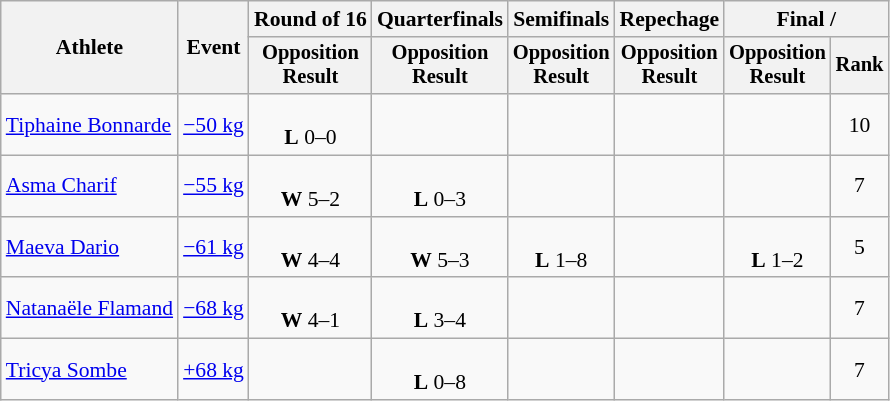<table class="wikitable" style="font-size:90%">
<tr>
<th rowspan="2">Athlete</th>
<th rowspan="2">Event</th>
<th>Round of 16</th>
<th>Quarterfinals</th>
<th>Semifinals</th>
<th>Repechage</th>
<th colspan=2>Final / </th>
</tr>
<tr style="font-size:95%">
<th>Opposition<br>Result</th>
<th>Opposition<br>Result</th>
<th>Opposition<br>Result</th>
<th>Opposition<br>Result</th>
<th>Opposition<br>Result</th>
<th>Rank</th>
</tr>
<tr align=center>
<td align=left><a href='#'>Tiphaine Bonnarde</a></td>
<td align=left><a href='#'>−50 kg</a></td>
<td><br><strong>L</strong> 0–0</td>
<td></td>
<td></td>
<td></td>
<td></td>
<td>10</td>
</tr>
<tr align=center>
<td align=left><a href='#'>Asma Charif</a></td>
<td align=left><a href='#'>−55 kg</a></td>
<td><br><strong>W</strong> 5–2</td>
<td><br><strong>L</strong> 0–3</td>
<td></td>
<td></td>
<td></td>
<td>7</td>
</tr>
<tr align=center>
<td align=left><a href='#'>Maeva Dario</a></td>
<td align=left><a href='#'>−61 kg</a></td>
<td><br><strong>W</strong> 4–4</td>
<td><br><strong>W</strong> 5–3</td>
<td><br><strong>L</strong> 1–8</td>
<td></td>
<td><br><strong>L</strong> 1–2</td>
<td>5</td>
</tr>
<tr align=center>
<td align=left><a href='#'>Natanaële Flamand</a></td>
<td align=left><a href='#'>−68 kg</a></td>
<td><br><strong>W</strong> 4–1</td>
<td><br><strong>L</strong> 3–4</td>
<td></td>
<td></td>
<td></td>
<td>7</td>
</tr>
<tr align=center>
<td align=left><a href='#'>Tricya Sombe</a></td>
<td align=left><a href='#'>+68 kg</a></td>
<td></td>
<td><br><strong>L</strong> 0–8</td>
<td></td>
<td></td>
<td></td>
<td>7</td>
</tr>
</table>
